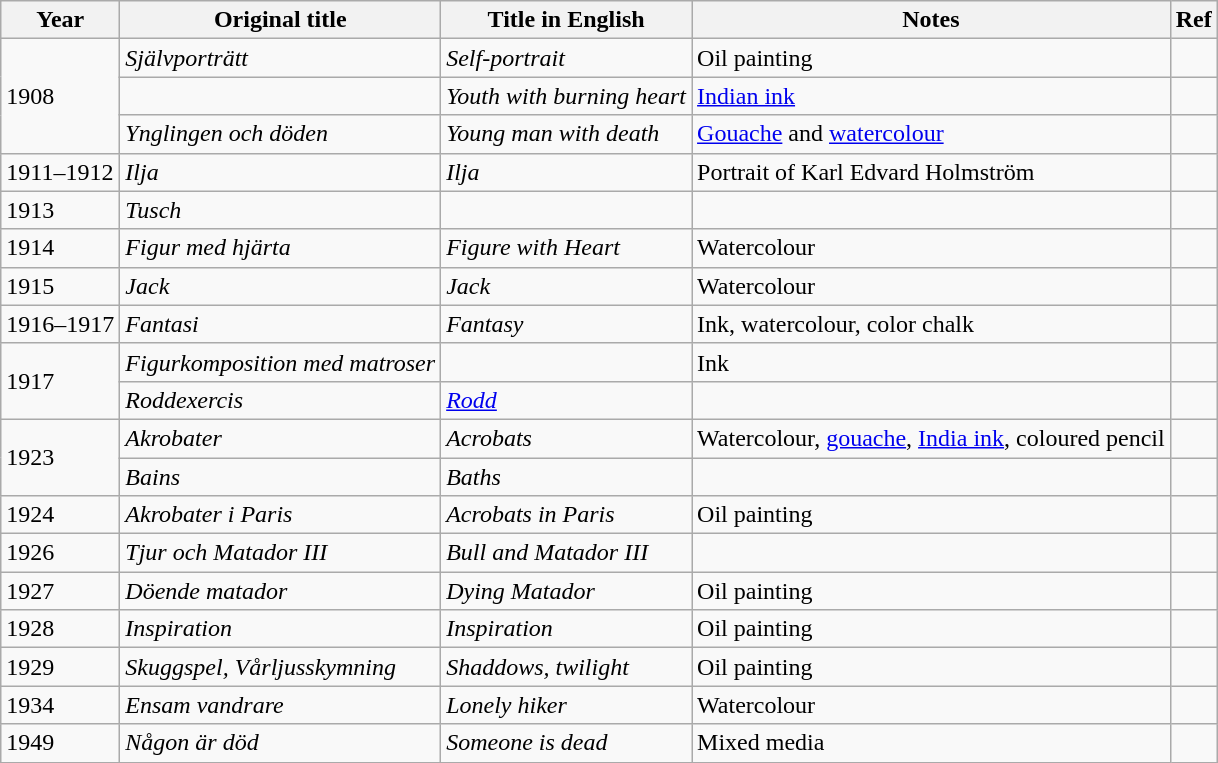<table class="wikitable">
<tr>
<th>Year</th>
<th>Original title</th>
<th>Title in English</th>
<th>Notes</th>
<th>Ref</th>
</tr>
<tr>
<td rowspan="3">1908</td>
<td><em>Självporträtt</em></td>
<td><em>Self-portrait</em></td>
<td>Oil painting</td>
<td></td>
</tr>
<tr>
<td></td>
<td><em>Youth with burning heart</em></td>
<td><a href='#'>Indian ink</a></td>
<td></td>
</tr>
<tr>
<td><em>Ynglingen och döden</em></td>
<td><em>Young man with death</em></td>
<td><a href='#'>Gouache</a> and <a href='#'>watercolour</a></td>
<td></td>
</tr>
<tr>
<td>1911–1912</td>
<td><em>Ilja</em></td>
<td><em>Ilja</em></td>
<td>Portrait of Karl Edvard Holmström</td>
<td></td>
</tr>
<tr>
<td>1913</td>
<td><em>Tusch</em></td>
<td></td>
<td></td>
<td></td>
</tr>
<tr>
<td>1914</td>
<td><em>Figur med hjärta</em></td>
<td><em>Figure with Heart</em></td>
<td>Watercolour</td>
<td></td>
</tr>
<tr>
<td>1915</td>
<td><em>Jack</em></td>
<td><em>Jack</em></td>
<td>Watercolour</td>
<td></td>
</tr>
<tr>
<td>1916–1917</td>
<td><em>Fantasi</em></td>
<td><em>Fantasy</em></td>
<td>Ink, watercolour, color chalk</td>
<td></td>
</tr>
<tr>
<td rowspan="2">1917</td>
<td><em>Figurkomposition med matroser</em></td>
<td></td>
<td>Ink</td>
<td></td>
</tr>
<tr>
<td><em>Roddexercis</em></td>
<td><em><a href='#'>Rodd</a></em></td>
<td></td>
<td></td>
</tr>
<tr>
<td rowspan="2">1923</td>
<td><em>Akrobater</em></td>
<td><em>Acrobats</em></td>
<td>Watercolour, <a href='#'>gouache</a>, <a href='#'>India ink</a>, coloured pencil</td>
<td></td>
</tr>
<tr>
<td><em>Bains</em></td>
<td><em>Baths</em></td>
<td></td>
<td></td>
</tr>
<tr>
<td>1924</td>
<td><em>Akrobater i Paris</em></td>
<td><em>Acrobats in Paris</em></td>
<td>Oil painting</td>
<td></td>
</tr>
<tr>
<td>1926</td>
<td><em>Tjur och Matador III</em></td>
<td><em>Bull and Matador III</em></td>
<td></td>
<td></td>
</tr>
<tr>
<td>1927</td>
<td><em>Döende matador</em></td>
<td><em>Dying Matador</em></td>
<td>Oil painting</td>
<td></td>
</tr>
<tr>
<td>1928</td>
<td><em>Inspiration</em></td>
<td><em>Inspiration</em></td>
<td>Oil painting</td>
<td></td>
</tr>
<tr>
<td>1929</td>
<td><em>Skuggspel, Vårljusskymning</em></td>
<td><em>Shaddows, twilight</em></td>
<td>Oil painting</td>
<td></td>
</tr>
<tr>
<td>1934</td>
<td><em>Ensam vandrare</em></td>
<td><em>Lonely hiker</em></td>
<td>Watercolour</td>
<td></td>
</tr>
<tr>
<td>1949</td>
<td><em>Någon är död</em></td>
<td><em>Someone is dead</em></td>
<td>Mixed media</td>
<td></td>
</tr>
</table>
